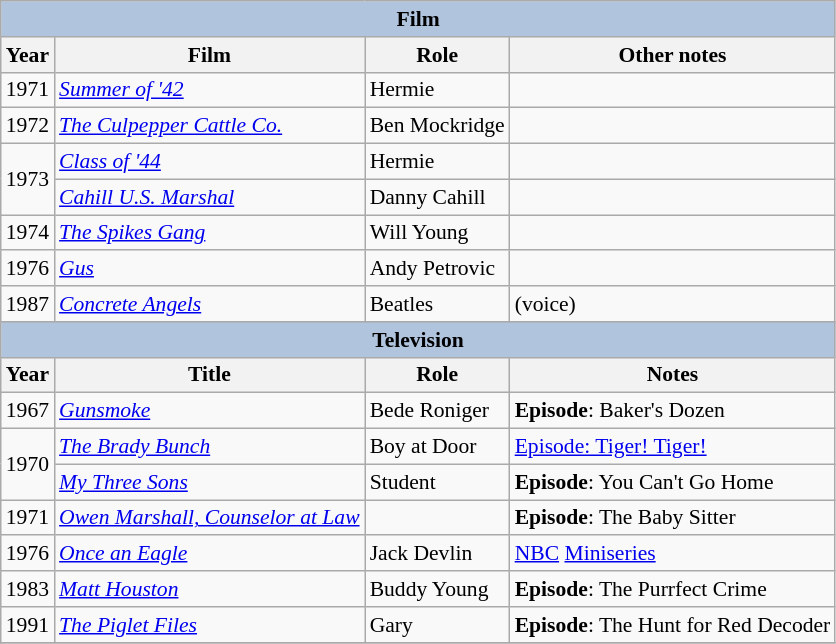<table class="wikitable" style="font-size: 90%;">
<tr>
<th colspan="4" style="background: LightSteelBlue;">Film</th>
</tr>
<tr>
<th>Year</th>
<th>Film</th>
<th>Role</th>
<th>Other notes</th>
</tr>
<tr>
<td>1971</td>
<td><em><a href='#'>Summer of '42</a></em></td>
<td>Hermie</td>
<td></td>
</tr>
<tr>
<td>1972</td>
<td><em><a href='#'>The Culpepper Cattle Co.</a></em></td>
<td>Ben Mockridge</td>
<td></td>
</tr>
<tr>
<td rowspan="2">1973</td>
<td><em><a href='#'>Class of '44</a></em></td>
<td>Hermie</td>
<td></td>
</tr>
<tr>
<td><em><a href='#'>Cahill U.S. Marshal</a></em></td>
<td>Danny Cahill</td>
<td></td>
</tr>
<tr>
<td>1974</td>
<td><em><a href='#'>The Spikes Gang</a></em></td>
<td>Will Young</td>
<td></td>
</tr>
<tr>
<td>1976</td>
<td><em><a href='#'>Gus</a></em></td>
<td>Andy Petrovic</td>
<td></td>
</tr>
<tr>
<td>1987</td>
<td><em><a href='#'>Concrete Angels</a></em></td>
<td>Beatles</td>
<td>(voice)</td>
</tr>
<tr>
<th colspan="4" style="background: LightSteelBlue;">Television</th>
</tr>
<tr>
<th>Year</th>
<th>Title</th>
<th>Role</th>
<th>Notes</th>
</tr>
<tr>
<td>1967</td>
<td><em><a href='#'>Gunsmoke</a></em></td>
<td>Bede Roniger</td>
<td><strong>Episode</strong>: Baker's Dozen</td>
</tr>
<tr>
<td rowspan="2">1970</td>
<td><em><a href='#'>The Brady Bunch</a></em></td>
<td>Boy at Door</td>
<td><a href='#'>Episode: Tiger! Tiger!</a></td>
</tr>
<tr>
<td><em><a href='#'>My Three Sons</a></em></td>
<td>Student</td>
<td><strong>Episode</strong>: You Can't Go Home</td>
</tr>
<tr>
<td>1971</td>
<td><em><a href='#'>Owen Marshall, Counselor at Law</a></em></td>
<td></td>
<td><strong>Episode</strong>: The Baby Sitter</td>
</tr>
<tr>
<td>1976</td>
<td><em><a href='#'>Once an Eagle</a></em></td>
<td>Jack Devlin</td>
<td><a href='#'>NBC</a> <a href='#'>Miniseries</a></td>
</tr>
<tr>
<td>1983</td>
<td><em><a href='#'>Matt Houston</a></em></td>
<td>Buddy Young</td>
<td><strong>Episode</strong>: The Purrfect Crime</td>
</tr>
<tr>
<td>1991</td>
<td><em><a href='#'>The Piglet Files</a></em></td>
<td>Gary</td>
<td><strong>Episode</strong>: The Hunt for Red Decoder</td>
</tr>
<tr>
</tr>
</table>
